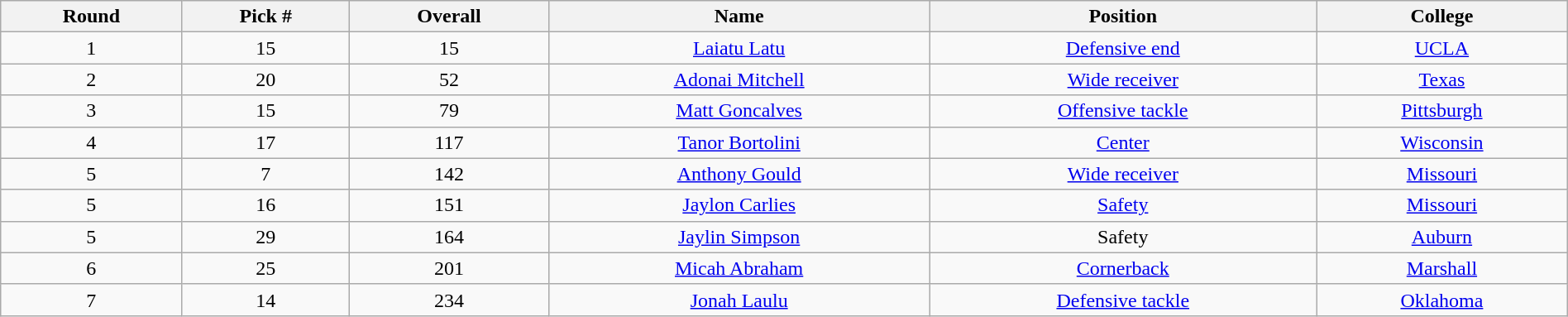<table class="wikitable sortable sortable" style="width: 100%; text-align:center">
<tr>
<th>Round</th>
<th>Pick #</th>
<th>Overall</th>
<th>Name</th>
<th>Position</th>
<th>College</th>
</tr>
<tr>
<td>1</td>
<td>15</td>
<td>15</td>
<td><a href='#'>Laiatu Latu</a></td>
<td><a href='#'>Defensive end</a></td>
<td><a href='#'>UCLA</a></td>
</tr>
<tr>
<td>2</td>
<td>20</td>
<td>52</td>
<td><a href='#'>Adonai Mitchell</a></td>
<td><a href='#'>Wide receiver</a></td>
<td><a href='#'>Texas</a></td>
</tr>
<tr>
<td>3</td>
<td>15</td>
<td>79</td>
<td><a href='#'>Matt Goncalves</a></td>
<td><a href='#'>Offensive tackle</a></td>
<td><a href='#'>Pittsburgh</a></td>
</tr>
<tr>
<td>4</td>
<td>17</td>
<td>117</td>
<td><a href='#'>Tanor Bortolini</a></td>
<td><a href='#'>Center</a></td>
<td><a href='#'>Wisconsin</a></td>
</tr>
<tr>
<td>5</td>
<td>7</td>
<td>142</td>
<td><a href='#'>Anthony Gould</a></td>
<td><a href='#'>Wide receiver</a></td>
<td><a href='#'>Missouri</a></td>
</tr>
<tr>
<td>5</td>
<td>16</td>
<td>151</td>
<td><a href='#'>Jaylon Carlies</a></td>
<td><a href='#'>Safety</a></td>
<td><a href='#'>Missouri</a></td>
</tr>
<tr>
<td>5</td>
<td>29</td>
<td>164</td>
<td><a href='#'>Jaylin Simpson</a></td>
<td>Safety</td>
<td><a href='#'>Auburn</a></td>
</tr>
<tr>
<td>6</td>
<td>25</td>
<td>201</td>
<td><a href='#'>Micah Abraham</a></td>
<td><a href='#'>Cornerback</a></td>
<td><a href='#'>Marshall</a></td>
</tr>
<tr>
<td>7</td>
<td>14</td>
<td>234</td>
<td><a href='#'>Jonah Laulu</a></td>
<td><a href='#'>Defensive tackle</a></td>
<td><a href='#'>Oklahoma</a></td>
</tr>
</table>
